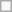<table class="wikitable" style="margin: 1em auto;">
<tr>
<td></td>
</tr>
</table>
